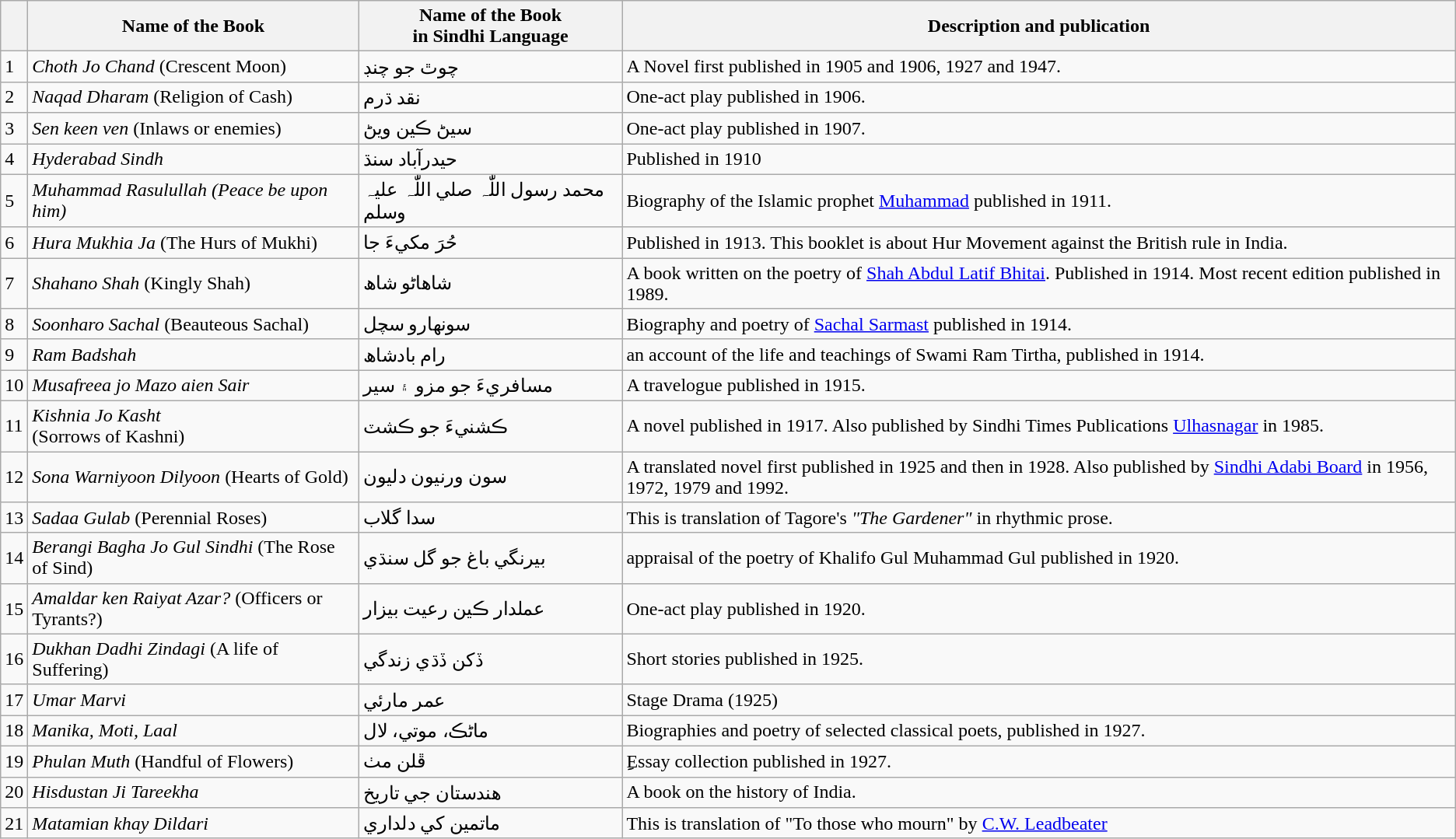<table class="wikitable">
<tr>
<th></th>
<th>Name of the Book</th>
<th>Name of the Book<br>in Sindhi Language</th>
<th>Description and publication</th>
</tr>
<tr>
<td>1</td>
<td><em>Choth Jo Chand</em> (Crescent Moon)</td>
<td>چوٿ جو چنڊ</td>
<td>A Novel first published in 1905 and 1906, 1927 and 1947.</td>
</tr>
<tr>
<td>2</td>
<td><em>Naqad Dharam</em> (Religion of Cash)</td>
<td>نقد ڌرم</td>
<td>One-act play published in 1906.</td>
</tr>
<tr>
<td>3</td>
<td><em>Sen keen ven</em> (Inlaws or enemies)</td>
<td>سيڻ ڪين ويڻ</td>
<td>One-act play published in 1907.</td>
</tr>
<tr>
<td>4</td>
<td><em>Hyderabad Sindh</em></td>
<td>حيدرآباد سنڌ</td>
<td>Published in 1910</td>
</tr>
<tr>
<td>5</td>
<td><em>Muhammad Rasulullah (Peace be upon him)</em></td>
<td>محمد رسول اللّٰہ صلي اللّٰہ عليہ وسلم</td>
<td>Biography of the Islamic prophet <a href='#'>Muhammad</a> published in 1911.</td>
</tr>
<tr>
<td>6</td>
<td><em>Hura Mukhia Ja</em> (The Hurs of Mukhi)</td>
<td>حُرَ مکيءَ جا</td>
<td>Published in 1913. This booklet is about Hur Movement against the British rule in India.</td>
</tr>
<tr>
<td>7</td>
<td><em>Shahano Shah</em> (Kingly Shah)</td>
<td>شاھاڻو شاھ</td>
<td>A book written on the poetry of <a href='#'>Shah Abdul Latif Bhitai</a>. Published in 1914. Most recent edition published in 1989.</td>
</tr>
<tr>
<td>8</td>
<td><em>Soonharo Sachal</em> (Beauteous Sachal)</td>
<td>سونھارو سچل</td>
<td>Biography and poetry of <a href='#'>Sachal Sarmast</a> published in 1914.</td>
</tr>
<tr>
<td>9</td>
<td><em>Ram Badshah</em></td>
<td>رام بادشاھ</td>
<td>an account of the life and teachings of Swami Ram Tirtha, published in 1914.</td>
</tr>
<tr>
<td>10</td>
<td><em>Musafreea jo Mazo aien Sair</em></td>
<td>مسافريءَ جو مزو ۽ سير</td>
<td>A travelogue published in 1915.</td>
</tr>
<tr>
<td>11</td>
<td><em>Kishnia Jo Kasht</em><br>(Sorrows of Kashni)</td>
<td>ڪشنيءَ جو ڪشٽ</td>
<td>A novel published in 1917. Also published by Sindhi Times Publications <a href='#'>Ulhasnagar</a> in 1985.</td>
</tr>
<tr>
<td>12</td>
<td><em>Sona Warniyoon Dilyoon</em> (Hearts of Gold)</td>
<td>سون ورنيون دليون</td>
<td>A translated novel first published in 1925 and then in 1928. Also published by <a href='#'>Sindhi Adabi Board</a> in 1956, 1972, 1979 and 1992.</td>
</tr>
<tr>
<td>13</td>
<td><em>Sadaa Gulab</em> (Perennial Roses)</td>
<td>سدا گلاب</td>
<td>This is translation of Tagore's <em>"The Gardener"</em> in rhythmic prose.</td>
</tr>
<tr>
<td>14</td>
<td><em>Berangi Bagha Jo Gul Sindhi</em> (The Rose of Sind)</td>
<td>بيرنگي باغ جو گل سنڌي</td>
<td>appraisal of the poetry of Khalifo Gul Muhammad Gul published in 1920.</td>
</tr>
<tr>
<td>15</td>
<td><em>Amaldar ken Raiyat Azar?</em> (Officers or Tyrants?)</td>
<td>عملدار ڪين رعيت بيزار</td>
<td>One-act play published in 1920.</td>
</tr>
<tr>
<td>16</td>
<td><em>Dukhan Dadhi Zindagi</em> (A life of Suffering)</td>
<td>ڏکن ڏڌي زندگي</td>
<td>Short stories published in 1925.</td>
</tr>
<tr>
<td>17</td>
<td><em>Umar Marvi</em></td>
<td>عمر مارئي</td>
<td>Stage Drama (1925)</td>
</tr>
<tr>
<td>18</td>
<td><em>Manika, Moti, Laal</em></td>
<td>ماڻڪ، موتي، لال</td>
<td>Biographies and poetry of selected classical poets, published in 1927.</td>
</tr>
<tr>
<td>19</td>
<td><em>Phulan Muth</em> (Handful of Flowers)</td>
<td>ڦلن مٺ</td>
<td>ِِEssay collection published in 1927.</td>
</tr>
<tr>
<td>20</td>
<td><em>Hisdustan Ji Tareekha</em></td>
<td>ھندستان جي تاريخ</td>
<td>A book on the history of India.</td>
</tr>
<tr>
<td>21</td>
<td><em>Matamian khay Dildari</em></td>
<td>ماتمين کي دلداري</td>
<td>This is translation of "To those who mourn" by <a href='#'>C.W. Leadbeater</a></td>
</tr>
</table>
